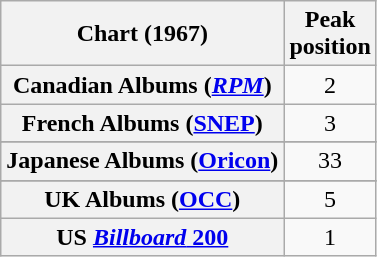<table class="wikitable sortable plainrowheaders" style="text-align:center;">
<tr>
<th scope="col">Chart (1967)</th>
<th scope="col">Peak<br> position</th>
</tr>
<tr>
<th scope="row">Canadian Albums (<em><a href='#'>RPM</a></em>)</th>
<td>2</td>
</tr>
<tr>
<th scope="row">French Albums (<a href='#'>SNEP</a>)</th>
<td>3</td>
</tr>
<tr>
</tr>
<tr>
<th scope="row">Japanese Albums (<a href='#'>Oricon</a>)</th>
<td>33</td>
</tr>
<tr>
</tr>
<tr>
<th scope="row">UK Albums (<a href='#'>OCC</a>)</th>
<td>5</td>
</tr>
<tr>
<th scope="row">US <a href='#'><em>Billboard</em> 200</a></th>
<td>1</td>
</tr>
</table>
